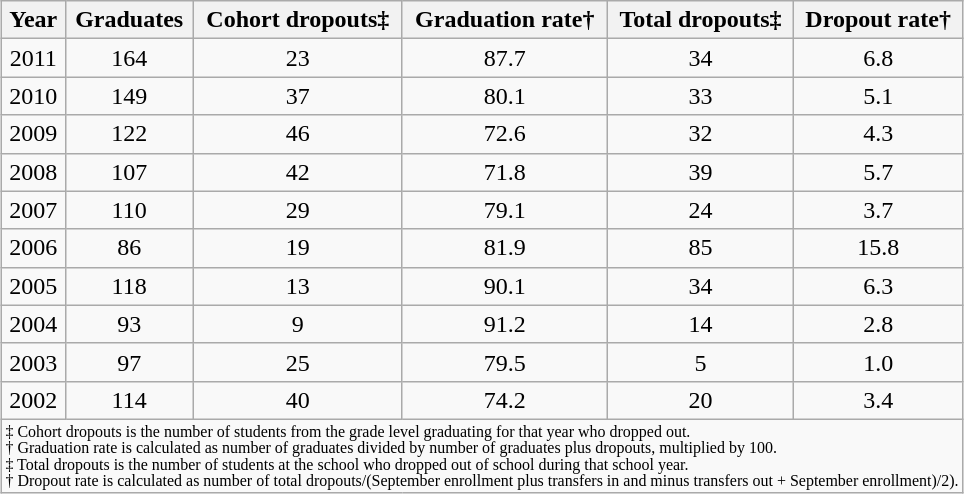<table class="wikitable collapsible sortable" style="margin: 1em auto 1em auto;">
<tr align="center">
<th>Year</th>
<th>Graduates</th>
<th>Cohort dropouts‡</th>
<th>Graduation rate†</th>
<th>Total dropouts‡</th>
<th>Dropout rate†</th>
</tr>
<tr align="center">
<td>2011</td>
<td>164</td>
<td>23</td>
<td>87.7</td>
<td>34</td>
<td>6.8</td>
</tr>
<tr align="center">
<td>2010</td>
<td>149</td>
<td>37</td>
<td>80.1</td>
<td>33</td>
<td>5.1</td>
</tr>
<tr align="center">
<td>2009</td>
<td>122</td>
<td>46</td>
<td>72.6</td>
<td>32</td>
<td>4.3</td>
</tr>
<tr align="center">
<td>2008</td>
<td>107</td>
<td>42</td>
<td>71.8</td>
<td>39</td>
<td>5.7</td>
</tr>
<tr align="center">
<td>2007</td>
<td>110</td>
<td>29</td>
<td>79.1</td>
<td>24</td>
<td>3.7</td>
</tr>
<tr align="center">
<td>2006</td>
<td>86</td>
<td>19</td>
<td>81.9</td>
<td>85</td>
<td>15.8</td>
</tr>
<tr align="center">
<td>2005</td>
<td>118</td>
<td>13</td>
<td>90.1</td>
<td>34</td>
<td>6.3</td>
</tr>
<tr align="center">
<td>2004</td>
<td>93</td>
<td>9</td>
<td>91.2</td>
<td>14</td>
<td>2.8</td>
</tr>
<tr align="center">
<td>2003</td>
<td>97</td>
<td>25</td>
<td>79.5</td>
<td>5</td>
<td>1.0</td>
</tr>
<tr align="center">
<td>2002</td>
<td>114</td>
<td>40</td>
<td>74.2</td>
<td>20</td>
<td>3.4</td>
</tr>
<tr class="sortbottom">
<td colspan="6" style="font-size: 8pt">‡ Cohort dropouts is the number of students from the grade level graduating for that year who dropped out. <br> † Graduation rate is calculated as number of graduates divided by number of graduates plus dropouts, multiplied by 100. <br> ‡ Total dropouts is the number of students at the school who dropped out of school during that school year. <br> † Dropout rate is calculated as number of total dropouts/(September enrollment plus transfers in and minus transfers out + September enrollment)/2).</td>
</tr>
</table>
